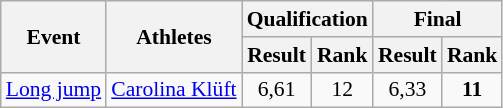<table class="wikitable" border="1" style="font-size:90%">
<tr>
<th rowspan="2">Event</th>
<th rowspan="2">Athletes</th>
<th colspan="2">Qualification</th>
<th colspan="2">Final</th>
</tr>
<tr>
<th>Result</th>
<th>Rank</th>
<th>Result</th>
<th>Rank</th>
</tr>
<tr>
<td><a href='#'>Long jump</a></td>
<td><a href='#'>Carolina Klüft</a></td>
<td align=center>6,61</td>
<td align=center>12</td>
<td align=center>6,33</td>
<td align=center><strong>11</strong></td>
</tr>
</table>
